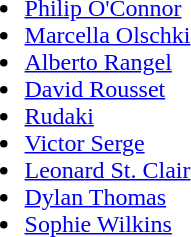<table align="right" summary="right column visually third">
<tr>
<td align="left"><br><ul><li><a href='#'>Philip O'Connor</a></li><li><a href='#'>Marcella Olschki</a></li><li><a href='#'>Alberto Rangel</a></li><li><a href='#'>David Rousset</a></li><li><a href='#'>Rudaki</a></li><li><a href='#'>Victor Serge</a></li><li><a href='#'>Leonard St. Clair</a></li><li><a href='#'>Dylan Thomas</a></li><li><a href='#'>Sophie Wilkins</a></li></ul></td>
</tr>
</table>
